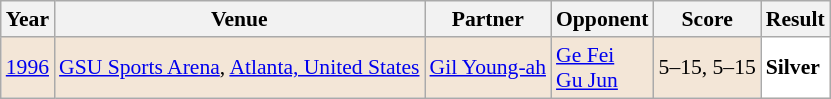<table class="sortable wikitable" style="font-size: 90%;">
<tr>
<th>Year</th>
<th>Venue</th>
<th>Partner</th>
<th>Opponent</th>
<th>Score</th>
<th>Result</th>
</tr>
<tr style="background:#F3E6D7">
<td align="center"><a href='#'>1996</a></td>
<td align="left"><a href='#'>GSU Sports Arena</a>, <a href='#'>Atlanta, United States</a></td>
<td align="left"> <a href='#'>Gil Young-ah</a></td>
<td align="left"> <a href='#'>Ge Fei</a> <br>  <a href='#'>Gu Jun</a></td>
<td align="left">5–15, 5–15</td>
<td style="text-align:left; background:white"> <strong>Silver</strong></td>
</tr>
</table>
